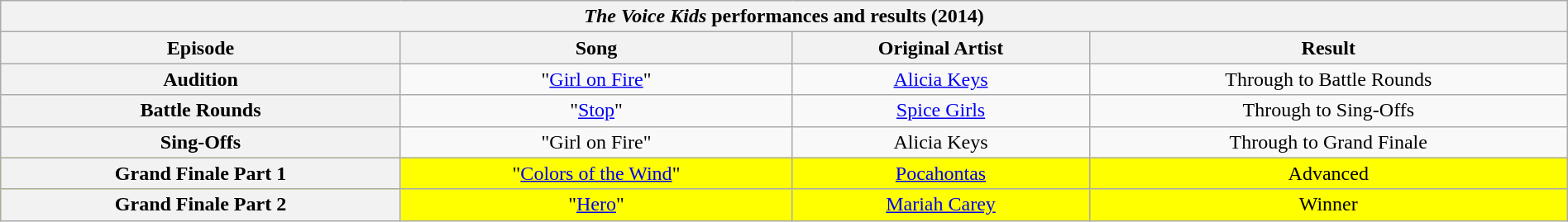<table class="wikitable collapsible collapsed" style="width:100%; margin:1em auto 1em auto; text-align:center;">
<tr>
<th colspan="4"><em>The Voice Kids</em> performances and results (2014)</th>
</tr>
<tr>
<th scope="col">Episode</th>
<th scope="col">Song</th>
<th scope="col">Original Artist</th>
<th scope="col">Result</th>
</tr>
<tr>
<th>Audition</th>
<td>"<a href='#'>Girl on Fire</a>"</td>
<td><a href='#'>Alicia Keys</a></td>
<td>Through to Battle Rounds</td>
</tr>
<tr>
<th>Battle Rounds</th>
<td>"<a href='#'>Stop</a>"</td>
<td><a href='#'>Spice Girls</a></td>
<td>Through to Sing-Offs</td>
</tr>
<tr>
<th>Sing-Offs</th>
<td>"Girl on Fire"</td>
<td>Alicia Keys</td>
<td>Through to Grand Finale</td>
</tr>
<tr style="background:yellow;">
<th>Grand Finale Part 1</th>
<td>"<a href='#'>Colors of the Wind</a>"</td>
<td><a href='#'>Pocahontas</a></td>
<td>Advanced</td>
</tr>
<tr style="background:yellow;">
<th>Grand Finale Part 2</th>
<td>"<a href='#'>Hero</a>"</td>
<td><a href='#'>Mariah Carey</a></td>
<td>Winner</td>
</tr>
</table>
